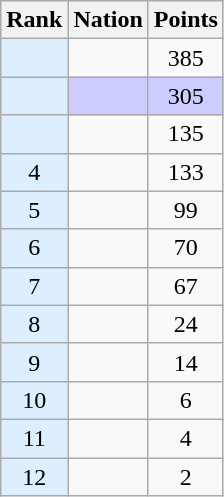<table class="wikitable sortable" style="text-align:center">
<tr>
<th>Rank</th>
<th>Nation</th>
<th>Points</th>
</tr>
<tr>
<td bgcolor = DDEEFF></td>
<td align=left></td>
<td>385</td>
</tr>
<tr style="background-color:#ccccff">
<td bgcolor = DDEEFF></td>
<td align=left></td>
<td>305</td>
</tr>
<tr>
<td bgcolor = DDEEFF></td>
<td align=left></td>
<td>135</td>
</tr>
<tr>
<td bgcolor = DDEEFF>4</td>
<td align=left></td>
<td>133</td>
</tr>
<tr>
<td bgcolor = DDEEFF>5</td>
<td align=left></td>
<td>99</td>
</tr>
<tr>
<td bgcolor = DDEEFF>6</td>
<td align=left></td>
<td>70</td>
</tr>
<tr>
<td bgcolor = DDEEFF>7</td>
<td align=left></td>
<td>67</td>
</tr>
<tr>
<td bgcolor = DDEEFF>8</td>
<td align=left></td>
<td>24</td>
</tr>
<tr>
<td bgcolor = DDEEFF>9</td>
<td align=left></td>
<td>14</td>
</tr>
<tr>
<td bgcolor = DDEEFF>10</td>
<td align=left></td>
<td>6</td>
</tr>
<tr>
<td bgcolor = DDEEFF>11</td>
<td align=left></td>
<td>4</td>
</tr>
<tr>
<td bgcolor = DDEEFF>12</td>
<td align=left></td>
<td>2</td>
</tr>
</table>
